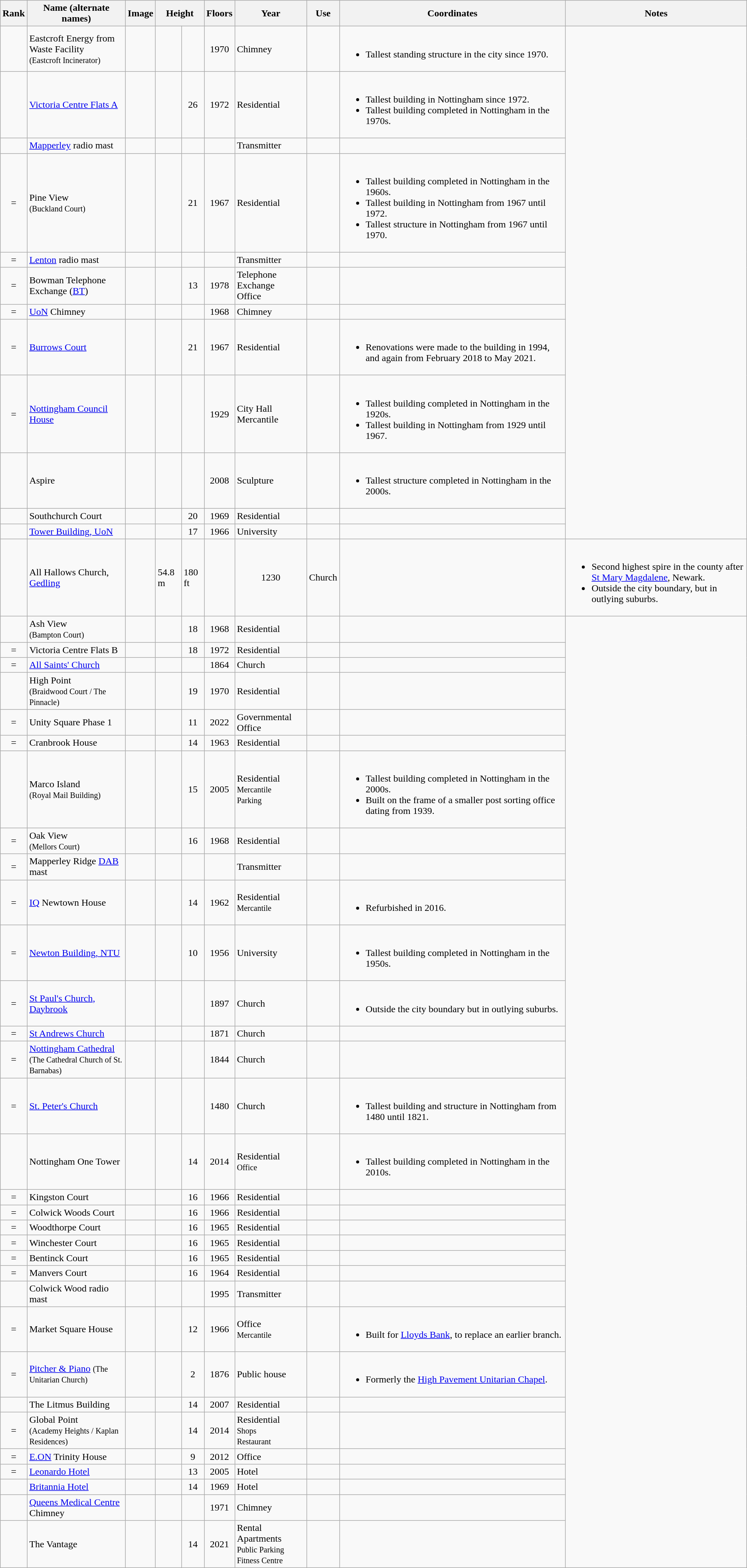<table class="wikitable sortable">
<tr>
<th>Rank</th>
<th>Name (alternate names)</th>
<th class="unsortable">Image</th>
<th colspan=2>Height</th>
<th>Floors</th>
<th>Year</th>
<th>Use</th>
<th>Coordinates</th>
<th class="unsortable">Notes</th>
</tr>
<tr>
<td align=center></td>
<td>Eastcroft Energy from Waste Facility<br><small>(Eastcroft Incinerator)</small></td>
<td></td>
<td></td>
<td></td>
<td align=center>1970</td>
<td align=centre>Chimney</td>
<td align=center></td>
<td><br><ul><li>Tallest standing structure in the city since 1970.</li></ul></td>
</tr>
<tr>
<td align=center></td>
<td><a href='#'>Victoria Centre Flats A</a></td>
<td></td>
<td></td>
<td align=center>26</td>
<td align=center>1972</td>
<td align=centre>Residential</td>
<td align=center></td>
<td><br><ul><li>Tallest building in Nottingham since 1972.</li><li>Tallest building completed in Nottingham in the 1970s.</li></ul></td>
</tr>
<tr>
<td align=center></td>
<td><a href='#'>Mapperley</a> radio mast</td>
<td></td>
<td></td>
<td></td>
<td></td>
<td>Transmitter</td>
<td align=center></td>
<td></td>
</tr>
<tr>
<td align=center>=</td>
<td>Pine View <br><small>(Buckland Court)</small></td>
<td></td>
<td></td>
<td align=center>21</td>
<td align=center>1967</td>
<td align=centre>Residential</td>
<td align=center></td>
<td><br><ul><li>Tallest building completed in Nottingham in the 1960s.</li><li>Tallest building in Nottingham from 1967 until 1972.</li><li>Tallest structure in Nottingham from 1967 until 1970.</li></ul></td>
</tr>
<tr>
<td align=center>=</td>
<td><a href='#'>Lenton</a> radio mast</td>
<td></td>
<td></td>
<td></td>
<td></td>
<td>Transmitter</td>
<td align=center></td>
<td></td>
</tr>
<tr>
<td align=center>=</td>
<td>Bowman Telephone Exchange (<a href='#'>BT</a>)</td>
<td></td>
<td></td>
<td align=center>13</td>
<td align=center>1978</td>
<td align="centre">Telephone Exchange<br>Office</td>
<td align="center"></td>
<td></td>
</tr>
<tr>
<td align="center">=</td>
<td><a href='#'>UoN</a> Chimney</td>
<td></td>
<td></td>
<td></td>
<td align="center">1968</td>
<td align="centre">Chimney</td>
<td align="center"></td>
<td></td>
</tr>
<tr>
<td align=center>=</td>
<td><a href='#'>Burrows Court</a></td>
<td></td>
<td></td>
<td align=center>21</td>
<td align=center>1967</td>
<td align=centre>Residential</td>
<td align=center></td>
<td><br><ul><li>Renovations were made to the building in 1994, and again from February 2018 to May 2021.</li></ul></td>
</tr>
<tr>
<td align=center>=</td>
<td><a href='#'>Nottingham Council House</a></td>
<td></td>
<td></td>
<td align=center></td>
<td align=center>1929</td>
<td align=centre>City Hall<br>Mercantile</td>
<td align=center></td>
<td><br><ul><li>Tallest building completed in Nottingham in the 1920s.</li><li>Tallest building in Nottingham from 1929 until 1967.</li></ul></td>
</tr>
<tr>
<td align=center></td>
<td>Aspire</td>
<td></td>
<td></td>
<td></td>
<td align=center>2008</td>
<td align=centre>Sculpture</td>
<td align=center></td>
<td><br><ul><li>Tallest structure completed in Nottingham in the 2000s.</li></ul></td>
</tr>
<tr>
<td align=center></td>
<td>Southchurch Court</td>
<td></td>
<td></td>
<td align=center>20</td>
<td align=center>1969</td>
<td align=centre>Residential</td>
<td align=center></td>
<td></td>
</tr>
<tr>
<td align=center></td>
<td><a href='#'>Tower Building, UoN</a></td>
<td></td>
<td></td>
<td align=center>17</td>
<td align=center>1966</td>
<td align=centre>University</td>
<td align=center></td>
<td></td>
</tr>
<tr>
<td align=center></td>
<td>All Hallows Church, <a href='#'>Gedling</a></td>
<td></td>
<td>54.8 m</td>
<td>180 ft</td>
<td></td>
<td align=center>1230</td>
<td>Church</td>
<td align=center></td>
<td><br><ul><li>Second highest spire in the county after <a href='#'>St Mary Magdalene</a>, Newark.</li><li>Outside the city boundary, but in outlying suburbs.</li></ul></td>
</tr>
<tr>
<td align=center></td>
<td>Ash View <br><small>(Bampton Court)</small></td>
<td></td>
<td></td>
<td align=center>18</td>
<td align=center>1968</td>
<td align=centre>Residential</td>
<td align=center></td>
<td></td>
</tr>
<tr>
<td align=center>=</td>
<td>Victoria Centre Flats B</td>
<td></td>
<td></td>
<td align=center>18</td>
<td align=center>1972</td>
<td align=centre>Residential</td>
<td align=center></td>
<td></td>
</tr>
<tr>
<td align=center>=</td>
<td><a href='#'>All Saints' Church</a></td>
<td></td>
<td></td>
<td align=center></td>
<td align=center>1864</td>
<td align=centre>Church</td>
<td align=center></td>
<td></td>
</tr>
<tr>
<td align=center></td>
<td>High Point <br><small>(Braidwood Court / The Pinnacle)</small></td>
<td></td>
<td></td>
<td align=center>19</td>
<td align=center>1970</td>
<td align=centre>Residential</td>
<td align=center></td>
<td></td>
</tr>
<tr>
<td style="text-align:center;">=</td>
<td>Unity Square Phase 1</td>
<td></td>
<td></td>
<td style="text-align:center;">11</td>
<td style="text-align:center;">2022</td>
<td align="centre">Governmental Office</td>
<td style="text-align:center;"></td>
<td></td>
</tr>
<tr>
<td align=center>=</td>
<td>Cranbrook House</td>
<td></td>
<td></td>
<td align=center>14</td>
<td align=center>1963</td>
<td align="centre">Residential</td>
<td align=center></td>
<td></td>
</tr>
<tr>
<td align=center></td>
<td>Marco Island<br><small>(Royal Mail Building)</small></td>
<td></td>
<td></td>
<td align=center>15</td>
<td align=center>2005</td>
<td align=centre>Residential<br><small>Mercantile</small><br><small>Parking</small></td>
<td align=center></td>
<td><br><ul><li>Tallest building completed in Nottingham in the 2000s.</li><li>Built on the frame of a smaller post sorting office dating from 1939.</li></ul></td>
</tr>
<tr>
<td align=center>=</td>
<td>Oak View<br><small>(Mellors Court)</small></td>
<td></td>
<td></td>
<td align=center>16</td>
<td align=center>1968</td>
<td align=centre>Residential</td>
<td align=center></td>
<td></td>
</tr>
<tr>
<td align=center>=</td>
<td>Mapperley Ridge <a href='#'>DAB</a> mast</td>
<td></td>
<td></td>
<td></td>
<td></td>
<td>Transmitter</td>
<td align=center></td>
<td></td>
</tr>
<tr>
<td align=center>=</td>
<td><a href='#'>IQ</a> Newtown House</td>
<td></td>
<td></td>
<td align=center>14</td>
<td align=center>1962</td>
<td align="centre">Residential<br><small>Mercantile</small></td>
<td align="center"></td>
<td><br><ul><li>Refurbished in 2016.</li></ul></td>
</tr>
<tr>
<td align=center>=</td>
<td><a href='#'>Newton Building, NTU</a></td>
<td></td>
<td></td>
<td align=center>10</td>
<td align=center>1956</td>
<td align=centre>University</td>
<td align=center></td>
<td><br><ul><li>Tallest building completed in Nottingham in the 1950s.</li></ul></td>
</tr>
<tr>
<td align="center">=</td>
<td><a href='#'>St Paul's Church, Daybrook</a></td>
<td></td>
<td></td>
<td></td>
<td align="center">1897</td>
<td>Church</td>
<td align="center"></td>
<td><br><ul><li>Outside the city boundary but in outlying suburbs.</li></ul></td>
</tr>
<tr>
<td align="center">=</td>
<td><a href='#'>St Andrews Church</a></td>
<td></td>
<td></td>
<td align="center"></td>
<td align="center">1871</td>
<td>Church</td>
<td align="center"></td>
<td></td>
</tr>
<tr>
<td align="center">=</td>
<td><a href='#'>Nottingham Cathedral</a><br><small>(The Cathedral Church of St. Barnabas)</small></td>
<td></td>
<td></td>
<td></td>
<td align="center">1844</td>
<td>Church</td>
<td align="center"></td>
<td></td>
</tr>
<tr>
<td align=center>=</td>
<td><a href='#'>St. Peter's Church</a></td>
<td></td>
<td></td>
<td align=center></td>
<td align=center>1480</td>
<td align=centre>Church</td>
<td align=center></td>
<td><br><ul><li>Tallest building and structure in Nottingham from 1480 until 1821.</li></ul></td>
</tr>
<tr>
<td align="center"></td>
<td>Nottingham One Tower</td>
<td></td>
<td></td>
<td align="center">14</td>
<td align="center">2014</td>
<td align="centre">Residential<br><small>Office</small><br></td>
<td align="center"></td>
<td><br><ul><li>Tallest building completed in Nottingham in the 2010s.</li></ul></td>
</tr>
<tr>
<td align="center">=</td>
<td>Kingston Court</td>
<td></td>
<td></td>
<td align="center">16</td>
<td align="center">1966</td>
<td align="centre">Residential</td>
<td align="center"></td>
<td></td>
</tr>
<tr>
<td align="center">=</td>
<td>Colwick Woods Court</td>
<td></td>
<td></td>
<td align="center">16</td>
<td align="center">1966</td>
<td align="centre">Residential</td>
<td align="center"></td>
<td></td>
</tr>
<tr>
<td align=center>=</td>
<td>Woodthorpe Court</td>
<td></td>
<td></td>
<td align=center>16</td>
<td align=center>1965</td>
<td align=centre>Residential</td>
<td align=center></td>
<td></td>
</tr>
<tr>
<td align=center>=</td>
<td>Winchester Court</td>
<td></td>
<td></td>
<td align=center>16</td>
<td align=center>1965</td>
<td align=centre>Residential</td>
<td align=center></td>
<td></td>
</tr>
<tr>
<td align="center">=</td>
<td>Bentinck Court</td>
<td></td>
<td></td>
<td align="center">16</td>
<td align="center">1965</td>
<td align="centre">Residential</td>
<td align="center"></td>
<td></td>
</tr>
<tr>
<td align=center>=</td>
<td>Manvers Court</td>
<td></td>
<td></td>
<td align=center>16</td>
<td align=center>1964</td>
<td align=centre>Residential</td>
<td align=center></td>
<td></td>
</tr>
<tr>
<td align=center></td>
<td>Colwick Wood radio mast</td>
<td></td>
<td></td>
<td></td>
<td align=center>1995</td>
<td>Transmitter</td>
<td align=center></td>
<td></td>
</tr>
<tr>
<td align=center>=</td>
<td>Market Square House</td>
<td></td>
<td></td>
<td align=center>12</td>
<td align=center>1966</td>
<td>Office<br><small>Mercantile</small></td>
<td align=center></td>
<td><br><ul><li>Built for <a href='#'>Lloyds Bank</a>, to replace an earlier branch.</li></ul></td>
</tr>
<tr>
<td align="center">=</td>
<td><a href='#'>Pitcher & Piano</a> <small>(The Unitarian Church)</small></td>
<td></td>
<td></td>
<td align="center">2</td>
<td align="center">1876</td>
<td>Public house</td>
<td align="center"></td>
<td><br><ul><li>Formerly the <a href='#'>High Pavement Unitarian Chapel</a>.</li></ul></td>
</tr>
<tr>
<td align="center"></td>
<td>The Litmus Building</td>
<td></td>
<td></td>
<td align="center">14</td>
<td align="center">2007</td>
<td align="centre">Residential</td>
<td align="center"></td>
<td></td>
</tr>
<tr>
<td align="center">=</td>
<td>Global Point<br><small>(Academy Heights / Kaplan Residences)</small></td>
<td></td>
<td></td>
<td align="center">14</td>
<td align="center">2014</td>
<td align="centre">Residential<br><small>Shops</small><br><small>Restaurant</small></td>
<td align="center"></td>
<td></td>
</tr>
<tr>
<td align="center">=</td>
<td><a href='#'>E.ON</a> Trinity House</td>
<td></td>
<td></td>
<td align="center">9</td>
<td align="center">2012</td>
<td align="centre">Office</td>
<td align="center"></td>
<td></td>
</tr>
<tr>
<td align="center">=</td>
<td><a href='#'>Leonardo Hotel</a></td>
<td></td>
<td></td>
<td align="center">13</td>
<td align="center">2005</td>
<td align="centre">Hotel</td>
<td align="center"></td>
<td></td>
</tr>
<tr>
<td align="center"></td>
<td><a href='#'>Britannia Hotel</a></td>
<td></td>
<td></td>
<td align="center">14</td>
<td align="center">1969</td>
<td align="centre">Hotel</td>
<td align="center"></td>
<td></td>
</tr>
<tr>
<td align=center></td>
<td><a href='#'>Queens Medical Centre</a> Chimney</td>
<td></td>
<td></td>
<td></td>
<td align=center>1971</td>
<td>Chimney</td>
<td align=center></td>
<td></td>
</tr>
<tr>
<td align="center"></td>
<td>The Vantage</td>
<td></td>
<td></td>
<td style="text-align:center;">14</td>
<td style="text-align:center;">2021</td>
<td align="centre">Rental Apartments<br><small>Public Parking<br>Fitness Centre</small></td>
<td align="center"></td>
<td></td>
</tr>
</table>
